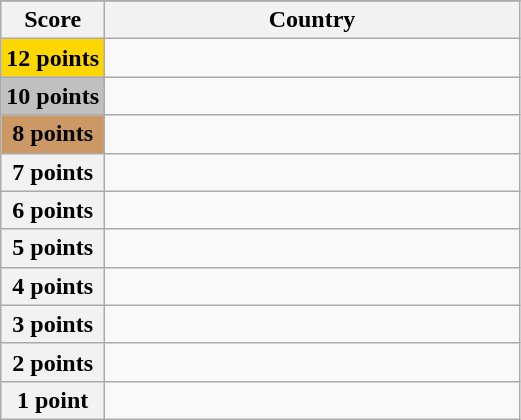<table class="wikitable">
<tr>
</tr>
<tr>
<th scope="col" width="20%">Score</th>
<th scope="col">Country</th>
</tr>
<tr>
<th scope="row" style="background:gold">12 points</th>
<td></td>
</tr>
<tr>
<th scope="row" style="background:silver">10 points</th>
<td></td>
</tr>
<tr>
<th scope="row" style="background:#CC9966">8 points</th>
<td></td>
</tr>
<tr>
<th scope="row">7 points</th>
<td></td>
</tr>
<tr>
<th scope="row">6 points</th>
<td></td>
</tr>
<tr>
<th scope="row">5 points</th>
<td></td>
</tr>
<tr>
<th scope="row">4 points</th>
<td></td>
</tr>
<tr>
<th scope="row">3 points</th>
<td></td>
</tr>
<tr>
<th scope="row">2 points</th>
<td></td>
</tr>
<tr>
<th scope="row">1 point</th>
<td></td>
</tr>
</table>
